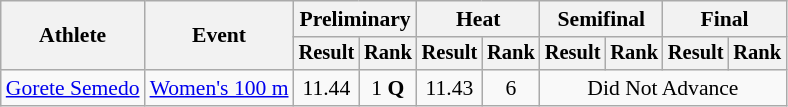<table class="wikitable" style="font-size:90%">
<tr>
<th rowspan="2">Athlete</th>
<th rowspan="2">Event</th>
<th colspan="2">Preliminary</th>
<th colspan="2">Heat</th>
<th colspan="2">Semifinal</th>
<th colspan="2">Final</th>
</tr>
<tr style="font-size:95%">
<th>Result</th>
<th>Rank</th>
<th>Result</th>
<th>Rank</th>
<th>Result</th>
<th>Rank</th>
<th>Result</th>
<th>Rank</th>
</tr>
<tr align=center>
<td align=left><a href='#'>Gorete Semedo</a></td>
<td align=left><a href='#'>Women's 100 m</a></td>
<td>11.44</td>
<td>1 <strong>Q</strong></td>
<td>11.43</td>
<td>6</td>
<td colspan=4>Did Not Advance</td>
</tr>
</table>
